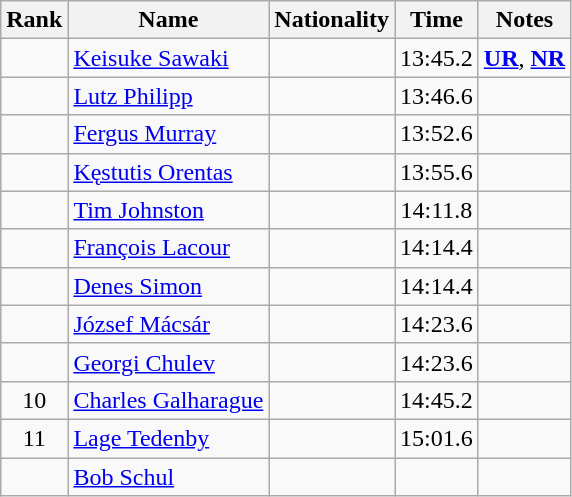<table class="wikitable sortable" style="text-align:center">
<tr>
<th>Rank</th>
<th>Name</th>
<th>Nationality</th>
<th>Time</th>
<th>Notes</th>
</tr>
<tr>
<td></td>
<td align=left><a href='#'>Keisuke Sawaki</a></td>
<td align=left></td>
<td>13:45.2</td>
<td><strong><a href='#'>UR</a></strong>, <strong><a href='#'>NR</a></strong></td>
</tr>
<tr>
<td></td>
<td align=left><a href='#'>Lutz Philipp</a></td>
<td align=left></td>
<td>13:46.6</td>
<td></td>
</tr>
<tr>
<td></td>
<td align=left><a href='#'>Fergus Murray</a></td>
<td align=left></td>
<td>13:52.6</td>
<td></td>
</tr>
<tr>
<td></td>
<td align=left><a href='#'>Kęstutis Orentas</a></td>
<td align=left></td>
<td>13:55.6</td>
<td></td>
</tr>
<tr>
<td></td>
<td align=left><a href='#'>Tim Johnston</a></td>
<td align=left></td>
<td>14:11.8</td>
<td></td>
</tr>
<tr>
<td></td>
<td align=left><a href='#'>François Lacour</a></td>
<td align=left></td>
<td>14:14.4</td>
<td></td>
</tr>
<tr>
<td></td>
<td align=left><a href='#'>Denes Simon</a></td>
<td align=left></td>
<td>14:14.4</td>
<td></td>
</tr>
<tr>
<td></td>
<td align=left><a href='#'>József Mácsár</a></td>
<td align=left></td>
<td>14:23.6</td>
<td></td>
</tr>
<tr>
<td></td>
<td align=left><a href='#'>Georgi Chulev</a></td>
<td align=left></td>
<td>14:23.6</td>
<td></td>
</tr>
<tr>
<td>10</td>
<td align=left><a href='#'>Charles Galharague</a></td>
<td align=left></td>
<td>14:45.2</td>
<td></td>
</tr>
<tr>
<td>11</td>
<td align=left><a href='#'>Lage Tedenby</a></td>
<td align=left></td>
<td>15:01.6</td>
<td></td>
</tr>
<tr>
<td></td>
<td align=left><a href='#'>Bob Schul</a></td>
<td align=left></td>
<td></td>
<td></td>
</tr>
</table>
